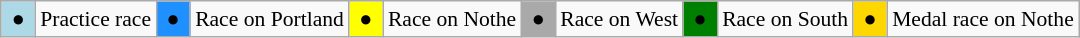<table class="wikitable" style="margin:0.5em auto; font-size:90%;position:relative;">
<tr>
<td bgcolor=LightBlue align=center> ● </td>
<td>Practice race</td>
<td bgcolor=DodgerBlue align=center> ● </td>
<td>Race on Portland</td>
<td bgcolor=Yellow align=center> ● </td>
<td>Race on Nothe</td>
<td bgcolor=DarkGrey align=center> ● </td>
<td>Race on West</td>
<td bgcolor=Green align=center> ● </td>
<td>Race on South</td>
<td bgcolor=Gold align=center> ● </td>
<td>Medal race on Nothe</td>
</tr>
</table>
